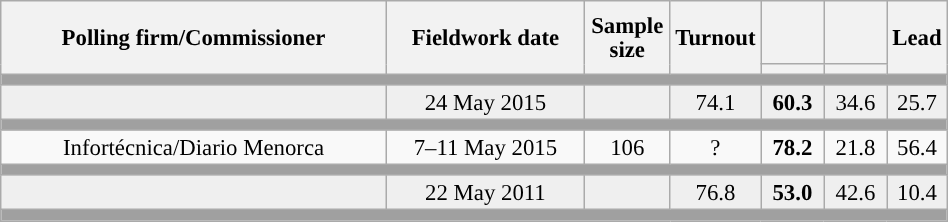<table class="wikitable collapsible collapsed" style="text-align:center; font-size:95%; line-height:16px;">
<tr style="height:42px;">
<th style="width:250px;" rowspan="2">Polling firm/Commissioner</th>
<th style="width:125px;" rowspan="2">Fieldwork date</th>
<th style="width:50px;" rowspan="2">Sample size</th>
<th style="width:45px;" rowspan="2">Turnout</th>
<th style="width:35px;"></th>
<th style="width:35px;"></th>
<th style="width:30px;" rowspan="2">Lead</th>
</tr>
<tr>
<th style="color:inherit;background:"></th>
<th style="color:inherit;background:"></th>
</tr>
<tr>
<td colspan="7" style="background:#A0A0A0"></td>
</tr>
<tr style="background:#EFEFEF;">
<td><strong></strong></td>
<td>24 May 2015</td>
<td></td>
<td>74.1</td>
<td><strong>60.3</strong><br></td>
<td>34.6<br></td>
<td style="background:">25.7</td>
</tr>
<tr>
<td colspan="7" style="background:#A0A0A0"></td>
</tr>
<tr>
<td>Infortécnica/Diario Menorca</td>
<td>7–11 May 2015</td>
<td>106</td>
<td>?</td>
<td><strong>78.2</strong><br></td>
<td>21.8<br></td>
<td style="background:">56.4</td>
</tr>
<tr>
<td colspan="8" style="background:#A0A0A0"></td>
</tr>
<tr style="background:#EFEFEF;">
<td><strong></strong></td>
<td>22 May 2011</td>
<td></td>
<td>76.8</td>
<td><strong>53.0</strong><br></td>
<td>42.6<br></td>
<td style="background:">10.4</td>
</tr>
<tr>
<td colspan="8" style="background:#A0A0A0"></td>
</tr>
</table>
